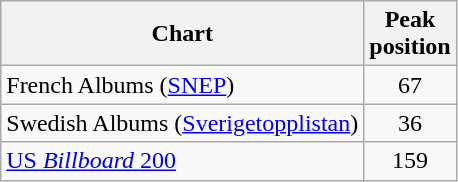<table class="wikitable sortable" style="text-align:center;">
<tr>
<th>Chart</th>
<th>Peak<br>position</th>
</tr>
<tr>
<td align="left">French Albums (<a href='#'>SNEP</a>)</td>
<td>67</td>
</tr>
<tr>
<td align="left">Swedish Albums (<a href='#'>Sverigetopplistan</a>)</td>
<td>36</td>
</tr>
<tr>
<td align="left"><a href='#'>US <em>Billboard</em> 200</a></td>
<td>159</td>
</tr>
</table>
